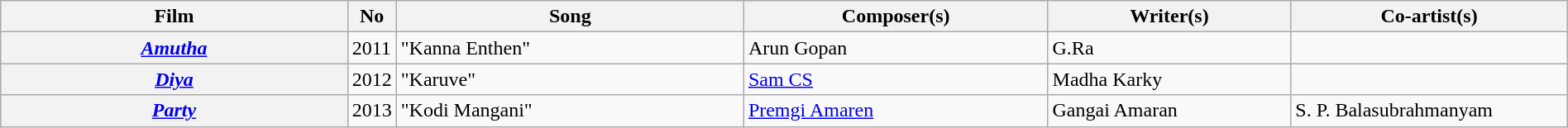<table class="wikitable plainrowheaders" width="100%" textcolor:#000;">
<tr>
<th scope="col" width=23%><strong>Film</strong></th>
<th><strong>No</strong></th>
<th scope="col" width=23%><strong>Song</strong></th>
<th scope="col" width=20%><strong>Composer(s)</strong></th>
<th scope="col" width=16%><strong>Writer(s)</strong></th>
<th scope="col" width=18%><strong>Co-artist(s)</strong></th>
</tr>
<tr>
<th><em><a href='#'>Amutha</a></em></th>
<td>2011</td>
<td>"Kanna Enthen"</td>
<td>Arun Gopan</td>
<td>G.Ra</td>
<td></td>
</tr>
<tr>
<th><em><a href='#'>Diya</a></em></th>
<td>2012</td>
<td>"Karuve"</td>
<td><a href='#'>Sam CS</a></td>
<td>Madha Karky</td>
<td></td>
</tr>
<tr>
<th><em><a href='#'>Party</a></em></th>
<td>2013</td>
<td>"Kodi Mangani"</td>
<td><a href='#'>Premgi Amaren</a></td>
<td>Gangai Amaran</td>
<td>S. P. Balasubrahmanyam</td>
</tr>
</table>
